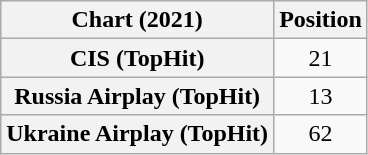<table class="wikitable sortable plainrowheaders" style="text-align:center;">
<tr>
<th scope="col">Chart (2021)</th>
<th scope="col">Position</th>
</tr>
<tr>
<th scope="row">CIS (TopHit)</th>
<td>21</td>
</tr>
<tr>
<th scope="row">Russia Airplay (TopHit)</th>
<td>13</td>
</tr>
<tr>
<th scope="row">Ukraine Airplay (TopHit)</th>
<td>62</td>
</tr>
</table>
